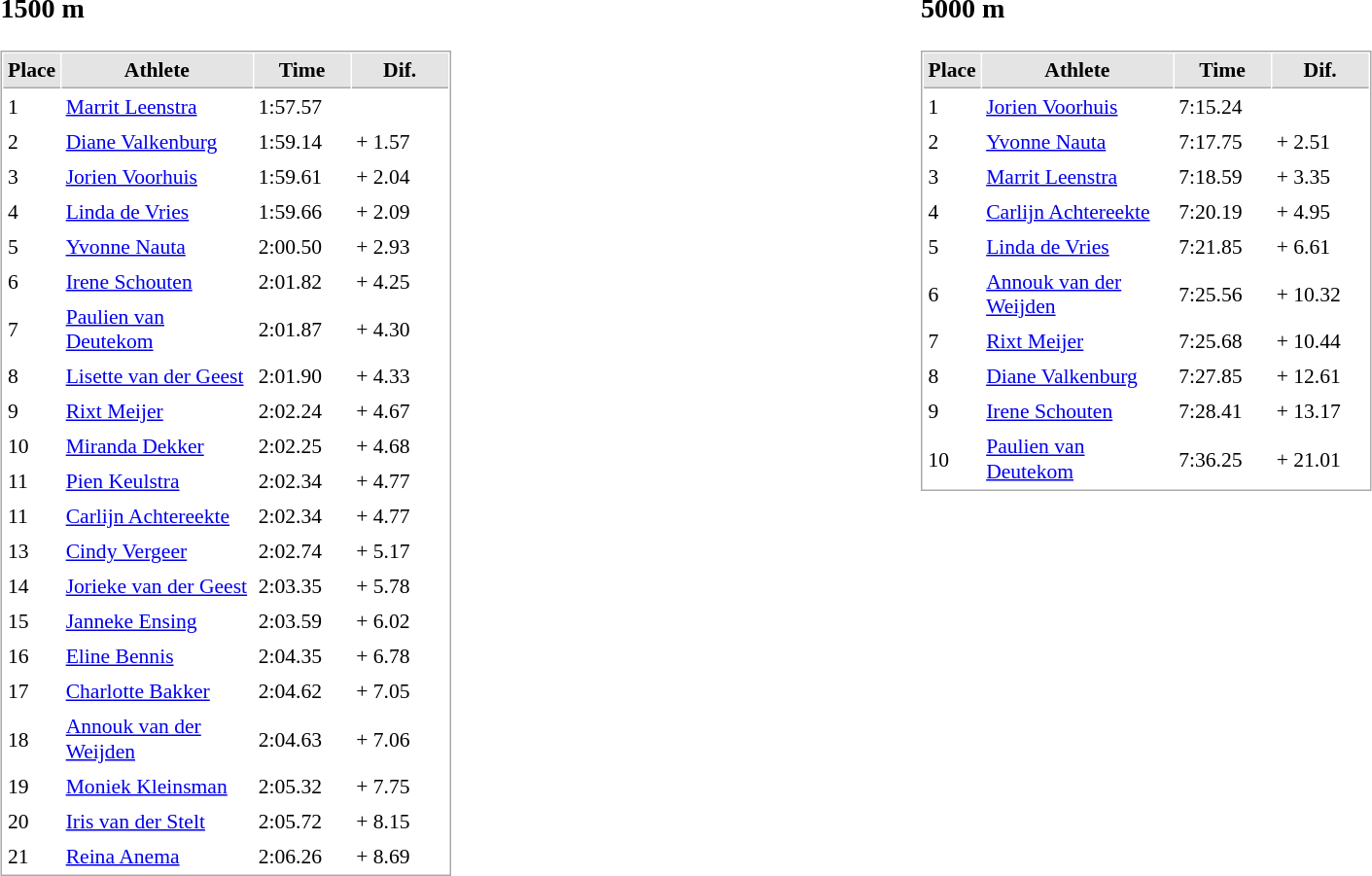<table width=100%>
<tr>
<td width=50% align=left valign=top><br><h3>1500 m</h3><table cellspacing="1" cellpadding="3" style="border:1px solid #AAAAAA;font-size:90%">
<tr bgcolor="#E4E4E4">
<th style="border-bottom:1px solid #AAAAAA" width=15>Place</th>
<th style="border-bottom:1px solid #AAAAAA" width=125>Athlete</th>
<th style="border-bottom:1px solid #AAAAAA" width=60>Time</th>
<th style="border-bottom:1px solid #AAAAAA" width=60>Dif.</th>
</tr>
<tr>
<td>1</td>
<td><a href='#'>Marrit Leenstra</a></td>
<td>1:57.57</td>
<td></td>
</tr>
<tr>
<td>2</td>
<td><a href='#'>Diane Valkenburg</a></td>
<td>1:59.14</td>
<td>+ 1.57</td>
</tr>
<tr>
<td>3</td>
<td><a href='#'>Jorien Voorhuis</a></td>
<td>1:59.61</td>
<td>+ 2.04</td>
</tr>
<tr>
<td>4</td>
<td><a href='#'>Linda de Vries</a></td>
<td>1:59.66</td>
<td>+ 2.09</td>
</tr>
<tr>
<td>5</td>
<td><a href='#'>Yvonne Nauta</a></td>
<td>2:00.50</td>
<td>+ 2.93</td>
</tr>
<tr>
<td>6</td>
<td><a href='#'>Irene Schouten</a></td>
<td>2:01.82</td>
<td>+ 4.25</td>
</tr>
<tr>
<td>7</td>
<td><a href='#'>Paulien van Deutekom</a></td>
<td>2:01.87</td>
<td>+ 4.30</td>
</tr>
<tr>
<td>8</td>
<td><a href='#'>Lisette van der Geest</a></td>
<td>2:01.90</td>
<td>+ 4.33</td>
</tr>
<tr>
<td>9</td>
<td><a href='#'>Rixt Meijer</a></td>
<td>2:02.24</td>
<td>+ 4.67</td>
</tr>
<tr>
<td>10</td>
<td><a href='#'>Miranda Dekker</a></td>
<td>2:02.25</td>
<td>+ 4.68</td>
</tr>
<tr>
<td>11</td>
<td><a href='#'>Pien Keulstra</a></td>
<td>2:02.34</td>
<td>+ 4.77</td>
</tr>
<tr>
<td>11</td>
<td><a href='#'>Carlijn Achtereekte</a></td>
<td>2:02.34</td>
<td>+ 4.77</td>
</tr>
<tr>
<td>13</td>
<td><a href='#'>Cindy Vergeer</a></td>
<td>2:02.74</td>
<td>+ 5.17</td>
</tr>
<tr>
<td>14</td>
<td><a href='#'>Jorieke van der Geest</a></td>
<td>2:03.35</td>
<td>+ 5.78</td>
</tr>
<tr>
<td>15</td>
<td><a href='#'>Janneke Ensing</a></td>
<td>2:03.59</td>
<td>+ 6.02</td>
</tr>
<tr>
<td>16</td>
<td><a href='#'>Eline Bennis</a></td>
<td>2:04.35</td>
<td>+ 6.78</td>
</tr>
<tr>
<td>17</td>
<td><a href='#'>Charlotte Bakker</a></td>
<td>2:04.62</td>
<td>+ 7.05</td>
</tr>
<tr>
<td>18</td>
<td><a href='#'>Annouk van der Weijden</a></td>
<td>2:04.63</td>
<td>+ 7.06</td>
</tr>
<tr>
<td>19</td>
<td><a href='#'>Moniek Kleinsman</a></td>
<td>2:05.32</td>
<td>+ 7.75</td>
</tr>
<tr>
<td>20</td>
<td><a href='#'>Iris van der Stelt</a></td>
<td>2:05.72</td>
<td>+ 8.15</td>
</tr>
<tr>
<td>21</td>
<td><a href='#'>Reina Anema</a></td>
<td>2:06.26</td>
<td>+ 8.69</td>
</tr>
</table>
</td>
<td width=50% align=left valign=top><br><h3>5000 m</h3><table cellspacing="1" cellpadding="3" style="border:1px solid #AAAAAA;font-size:90%">
<tr bgcolor="#E4E4E4">
<th style="border-bottom:1px solid #AAAAAA" width=15>Place</th>
<th style="border-bottom:1px solid #AAAAAA" width=125>Athlete</th>
<th style="border-bottom:1px solid #AAAAAA" width=60>Time</th>
<th style="border-bottom:1px solid #AAAAAA" width=60>Dif.</th>
</tr>
<tr>
<td>1</td>
<td><a href='#'>Jorien Voorhuis</a></td>
<td>7:15.24</td>
<td></td>
</tr>
<tr>
<td>2</td>
<td><a href='#'>Yvonne Nauta</a></td>
<td>7:17.75</td>
<td>+ 2.51</td>
</tr>
<tr>
<td>3</td>
<td><a href='#'>Marrit Leenstra</a></td>
<td>7:18.59</td>
<td>+ 3.35</td>
</tr>
<tr>
<td>4</td>
<td><a href='#'>Carlijn Achtereekte</a></td>
<td>7:20.19</td>
<td>+ 4.95</td>
</tr>
<tr>
<td>5</td>
<td><a href='#'>Linda de Vries</a></td>
<td>7:21.85</td>
<td>+ 6.61</td>
</tr>
<tr>
<td>6</td>
<td><a href='#'>Annouk van der Weijden</a></td>
<td>7:25.56</td>
<td>+ 10.32</td>
</tr>
<tr>
<td>7</td>
<td><a href='#'>Rixt Meijer</a></td>
<td>7:25.68</td>
<td>+ 10.44</td>
</tr>
<tr>
<td>8</td>
<td><a href='#'>Diane Valkenburg</a></td>
<td>7:27.85</td>
<td>+ 12.61</td>
</tr>
<tr>
<td>9</td>
<td><a href='#'>Irene Schouten</a></td>
<td>7:28.41</td>
<td>+ 13.17</td>
</tr>
<tr>
<td>10</td>
<td><a href='#'>Paulien van Deutekom</a></td>
<td>7:36.25</td>
<td>+ 21.01</td>
</tr>
</table>
</td>
</tr>
</table>
